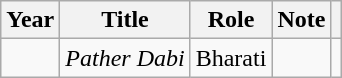<table class="wikitable">
<tr>
<th>Year</th>
<th>Title</th>
<th>Role</th>
<th>Note</th>
<th></th>
</tr>
<tr>
<td></td>
<td><em>Pather Dabi</em></td>
<td>Bharati</td>
<td></td>
<td></td>
</tr>
</table>
